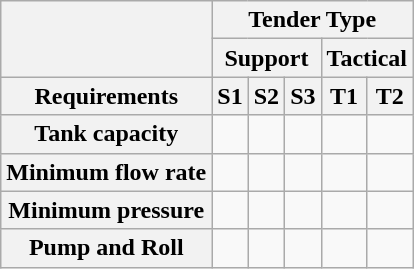<table class="wikitable" border="1" style="text-align: center;">
<tr>
<th Rowspan="2"></th>
<th colspan="5">Tender Type</th>
</tr>
<tr>
<th colspan="3">Support</th>
<th colspan="2">Tactical</th>
</tr>
<tr>
<th><strong>Requirements</strong></th>
<th>S1</th>
<th>S2</th>
<th>S3</th>
<th>T1</th>
<th>T2</th>
</tr>
<tr>
<th>Tank capacity</th>
<td></td>
<td></td>
<td></td>
<td></td>
<td></td>
</tr>
<tr>
<th>Minimum flow rate</th>
<td></td>
<td></td>
<td></td>
<td></td>
<td></td>
</tr>
<tr>
<th>Minimum pressure</th>
<td></td>
<td></td>
<td></td>
<td></td>
<td></td>
</tr>
<tr>
<th>Pump and Roll</th>
<td></td>
<td></td>
<td></td>
<td></td>
<td></td>
</tr>
</table>
